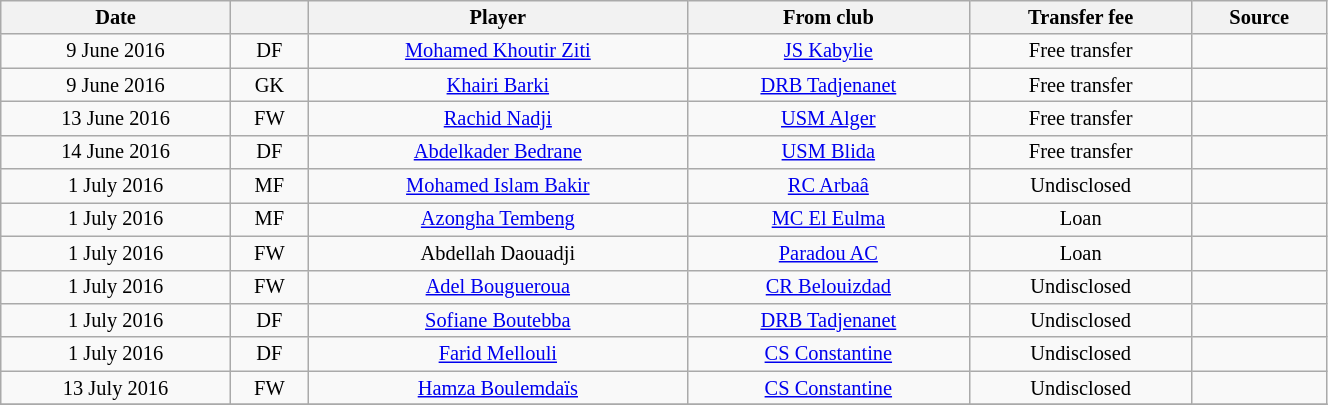<table class="wikitable sortable" style="width:70%; text-align:center; font-size:85%; text-align:centre;">
<tr>
<th>Date</th>
<th></th>
<th>Player</th>
<th>From club</th>
<th>Transfer fee</th>
<th>Source</th>
</tr>
<tr>
<td>9 June 2016</td>
<td>DF</td>
<td> <a href='#'>Mohamed Khoutir Ziti</a></td>
<td><a href='#'>JS Kabylie</a></td>
<td>Free transfer</td>
<td></td>
</tr>
<tr>
<td>9 June 2016</td>
<td>GK</td>
<td> <a href='#'>Khairi Barki</a></td>
<td><a href='#'>DRB Tadjenanet</a></td>
<td>Free transfer</td>
<td></td>
</tr>
<tr>
<td>13 June 2016</td>
<td>FW</td>
<td> <a href='#'>Rachid Nadji</a></td>
<td><a href='#'>USM Alger</a></td>
<td>Free transfer</td>
<td></td>
</tr>
<tr>
<td>14 June 2016</td>
<td>DF</td>
<td> <a href='#'>Abdelkader Bedrane</a></td>
<td><a href='#'>USM Blida</a></td>
<td>Free transfer</td>
<td></td>
</tr>
<tr>
<td>1 July 2016</td>
<td>MF</td>
<td> <a href='#'>Mohamed Islam Bakir</a></td>
<td><a href='#'>RC Arbaâ</a></td>
<td>Undisclosed</td>
<td></td>
</tr>
<tr>
<td>1 July 2016</td>
<td>MF</td>
<td> <a href='#'>Azongha Tembeng</a></td>
<td><a href='#'>MC El Eulma</a></td>
<td>Loan</td>
<td></td>
</tr>
<tr>
<td>1 July 2016</td>
<td>FW</td>
<td> Abdellah Daouadji</td>
<td><a href='#'>Paradou AC</a></td>
<td>Loan</td>
<td></td>
</tr>
<tr>
<td>1 July 2016</td>
<td>FW</td>
<td> <a href='#'>Adel Bougueroua</a></td>
<td><a href='#'>CR Belouizdad</a></td>
<td>Undisclosed</td>
<td></td>
</tr>
<tr>
<td>1 July 2016</td>
<td>DF</td>
<td> <a href='#'>Sofiane Boutebba</a></td>
<td><a href='#'>DRB Tadjenanet</a></td>
<td>Undisclosed</td>
<td></td>
</tr>
<tr>
<td>1 July 2016</td>
<td>DF</td>
<td> <a href='#'>Farid Mellouli</a></td>
<td><a href='#'>CS Constantine</a></td>
<td>Undisclosed</td>
<td></td>
</tr>
<tr>
<td>13 July 2016</td>
<td>FW</td>
<td> <a href='#'>Hamza Boulemdaïs</a></td>
<td><a href='#'>CS Constantine</a></td>
<td>Undisclosed</td>
<td></td>
</tr>
<tr>
</tr>
</table>
